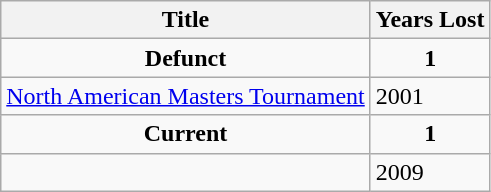<table class="wikitable">
<tr>
<th>Title</th>
<th>Years Lost</th>
</tr>
<tr>
<td align="center"><strong>Defunct</strong></td>
<td align="center"><strong>1</strong></td>
</tr>
<tr>
<td> <a href='#'>North American Masters Tournament</a></td>
<td>2001</td>
</tr>
<tr>
<td align="center"><strong>Current</strong></td>
<td align="center"><strong>1</strong></td>
</tr>
<tr>
<td> </td>
<td>2009</td>
</tr>
</table>
